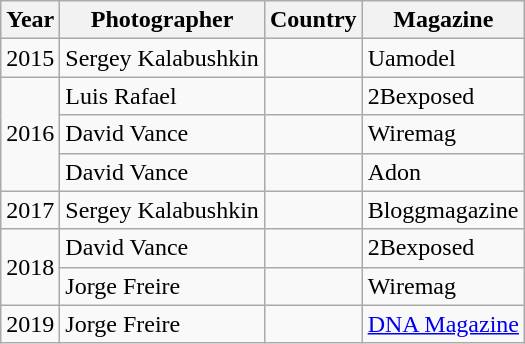<table class="wikitable">
<tr>
<th>Year</th>
<th>Photographer</th>
<th>Country</th>
<th>Magazine</th>
</tr>
<tr>
<td>2015</td>
<td>Sergey Kalabushkin</td>
<td></td>
<td>Uamodel</td>
</tr>
<tr>
<td rowspan=3>2016</td>
<td>Luis Rafael</td>
<td></td>
<td>2Bexposed</td>
</tr>
<tr>
<td>David Vance</td>
<td></td>
<td>Wiremag</td>
</tr>
<tr>
<td>David Vance</td>
<td></td>
<td>Adon</td>
</tr>
<tr>
<td>2017</td>
<td>Sergey Kalabushkin</td>
<td></td>
<td>Bloggmagazine</td>
</tr>
<tr>
<td rowspan=2>2018</td>
<td>David Vance</td>
<td></td>
<td>2Bexposed</td>
</tr>
<tr>
<td>Jorge Freire</td>
<td></td>
<td>Wiremag</td>
</tr>
<tr>
<td>2019</td>
<td>Jorge Freire</td>
<td></td>
<td><a href='#'>DNA Magazine</a></td>
</tr>
</table>
